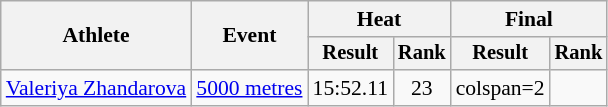<table class="wikitable" style="font-size:90%">
<tr>
<th rowspan="2">Athlete</th>
<th rowspan="2">Event</th>
<th colspan="2">Heat</th>
<th colspan="2">Final</th>
</tr>
<tr style="font-size:95%">
<th>Result</th>
<th>Rank</th>
<th>Result</th>
<th>Rank</th>
</tr>
<tr style=text-align:center>
<td style=text-align:left><a href='#'>Valeriya Zhandarova</a></td>
<td style=text-align:left><a href='#'>5000 metres</a></td>
<td>15:52.11</td>
<td>23</td>
<td>colspan=2 </td>
</tr>
</table>
